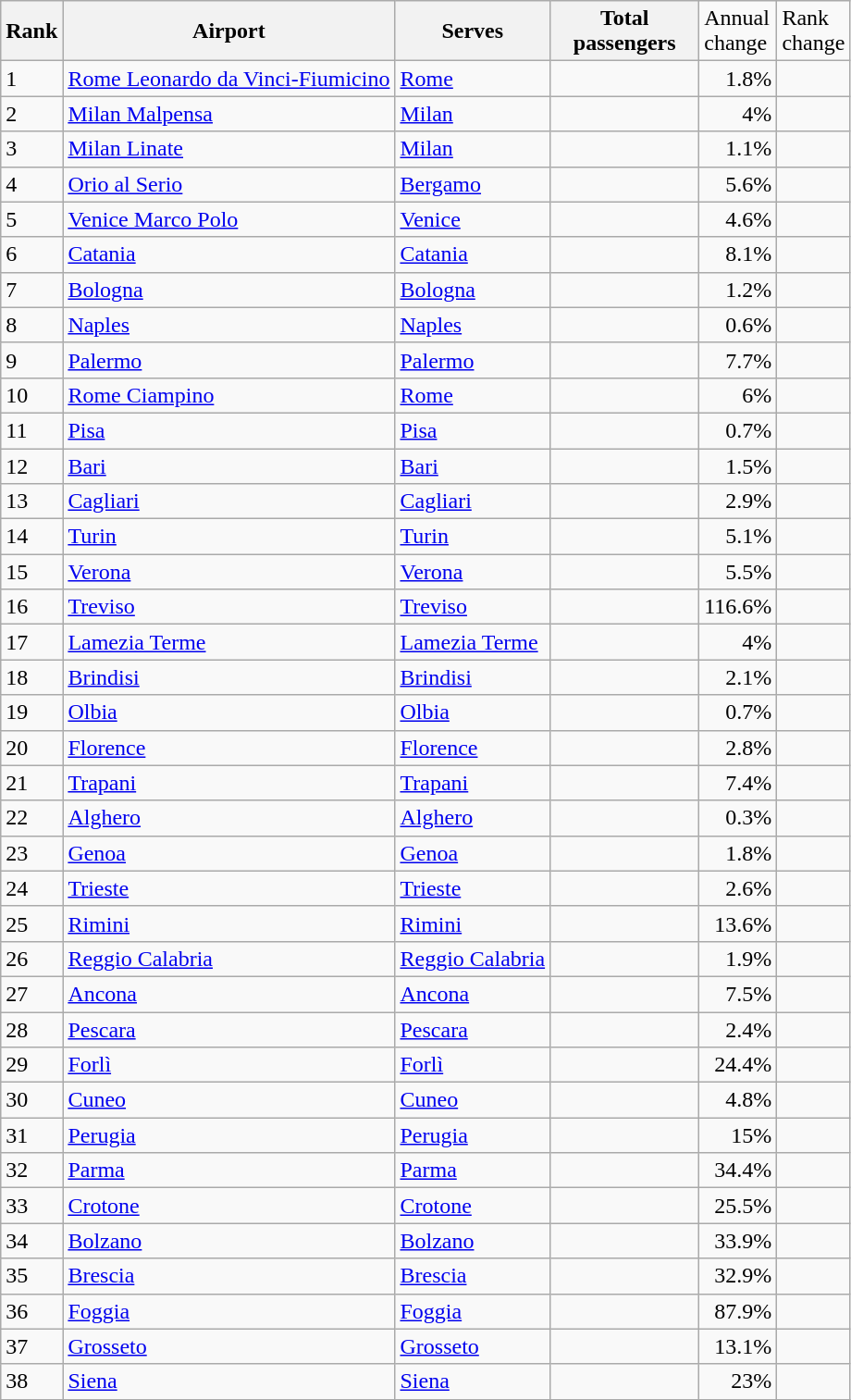<table class="wikitable">
<tr>
<th>Rank</th>
<th>Airport</th>
<th>Serves</th>
<th style="width:100px">Total<br>passengers</th>
<td>Annual<br>change</td>
<td>Rank<br>change</td>
</tr>
<tr>
<td>1</td>
<td><a href='#'>Rome Leonardo da Vinci-Fiumicino</a></td>
<td><a href='#'>Rome</a></td>
<td align="right"></td>
<td align="right">1.8%</td>
<td align="center"></td>
</tr>
<tr>
<td>2</td>
<td><a href='#'>Milan Malpensa</a></td>
<td><a href='#'>Milan</a></td>
<td align="right"></td>
<td align="right">4%</td>
<td align="center"></td>
</tr>
<tr>
<td>3</td>
<td><a href='#'>Milan Linate</a></td>
<td><a href='#'>Milan</a></td>
<td align="right"></td>
<td align="right">1.1%</td>
<td align="center"></td>
</tr>
<tr>
<td>4</td>
<td><a href='#'>Orio al Serio</a></td>
<td><a href='#'>Bergamo</a></td>
<td align="right"></td>
<td align="right">5.6%</td>
<td align="center"></td>
</tr>
<tr>
<td>5</td>
<td><a href='#'>Venice Marco Polo</a></td>
<td><a href='#'>Venice</a></td>
<td align="right"></td>
<td align="right">4.6%</td>
<td align="center"></td>
</tr>
<tr>
<td>6</td>
<td><a href='#'>Catania</a></td>
<td><a href='#'>Catania</a></td>
<td align="right"></td>
<td align="right">8.1%</td>
<td align="center"></td>
</tr>
<tr>
<td>7</td>
<td><a href='#'>Bologna</a></td>
<td><a href='#'>Bologna</a></td>
<td align="right"></td>
<td align="right">1.2%</td>
<td align="center"></td>
</tr>
<tr>
<td>8</td>
<td><a href='#'>Naples</a></td>
<td><a href='#'>Naples</a></td>
<td align="right"></td>
<td align="right">0.6%</td>
<td align="center"></td>
</tr>
<tr>
<td>9</td>
<td><a href='#'>Palermo</a></td>
<td><a href='#'>Palermo</a></td>
<td align="right"></td>
<td align="right">7.7%</td>
<td align="center"></td>
</tr>
<tr>
<td>10</td>
<td><a href='#'>Rome Ciampino</a></td>
<td><a href='#'>Rome</a></td>
<td align="right"></td>
<td align="right">6%</td>
<td align="center"></td>
</tr>
<tr>
<td>11</td>
<td><a href='#'>Pisa</a></td>
<td><a href='#'>Pisa</a></td>
<td align="right"></td>
<td align="right">0.7%</td>
<td align="center"></td>
</tr>
<tr>
<td>12</td>
<td><a href='#'>Bari</a></td>
<td><a href='#'>Bari</a></td>
<td align="right"></td>
<td align="right">1.5%</td>
<td align="center"></td>
</tr>
<tr>
<td>13</td>
<td><a href='#'>Cagliari</a></td>
<td><a href='#'>Cagliari</a></td>
<td align="right"></td>
<td align="right">2.9%</td>
<td align="center"></td>
</tr>
<tr>
<td>14</td>
<td><a href='#'>Turin</a></td>
<td><a href='#'>Turin</a></td>
<td align="right"></td>
<td align="right">5.1%</td>
<td align="center"></td>
</tr>
<tr>
<td>15</td>
<td><a href='#'>Verona</a></td>
<td><a href='#'>Verona</a></td>
<td align="right"></td>
<td align="right">5.5%</td>
<td align="center"></td>
</tr>
<tr>
<td>16</td>
<td><a href='#'>Treviso</a></td>
<td><a href='#'>Treviso</a></td>
<td align="right"></td>
<td align="right">116.6%</td>
<td align="center"></td>
</tr>
<tr>
<td>17</td>
<td><a href='#'>Lamezia Terme</a></td>
<td><a href='#'>Lamezia Terme</a></td>
<td align="right"></td>
<td align="right">4%</td>
<td align="center"></td>
</tr>
<tr>
<td>18</td>
<td><a href='#'>Brindisi</a></td>
<td><a href='#'>Brindisi</a></td>
<td align="right"></td>
<td align="right">2.1%</td>
<td align="center"></td>
</tr>
<tr>
<td>19</td>
<td><a href='#'>Olbia</a></td>
<td><a href='#'>Olbia</a></td>
<td align="right"></td>
<td align="right">0.7%</td>
<td align="center"></td>
</tr>
<tr>
<td>20</td>
<td><a href='#'>Florence</a></td>
<td><a href='#'>Florence</a></td>
<td align="right"></td>
<td align="right">2.8%</td>
<td align="center"></td>
</tr>
<tr>
<td>21</td>
<td><a href='#'>Trapani</a></td>
<td><a href='#'>Trapani</a></td>
<td align="right"></td>
<td align="right">7.4%</td>
<td align="center"></td>
</tr>
<tr>
<td>22</td>
<td><a href='#'>Alghero</a></td>
<td><a href='#'>Alghero</a></td>
<td align="right"></td>
<td align="right">0.3%</td>
<td align="center"></td>
</tr>
<tr>
<td>23</td>
<td><a href='#'>Genoa</a></td>
<td><a href='#'>Genoa</a></td>
<td align="right"></td>
<td align="right">1.8%</td>
<td align="center"></td>
</tr>
<tr>
<td>24</td>
<td><a href='#'>Trieste</a></td>
<td><a href='#'>Trieste</a></td>
<td align="right"></td>
<td align="right">2.6%</td>
<td align="center"></td>
</tr>
<tr>
<td>25</td>
<td><a href='#'>Rimini</a></td>
<td><a href='#'>Rimini</a></td>
<td align="right"></td>
<td align="right">13.6%</td>
<td align="center"></td>
</tr>
<tr>
<td>26</td>
<td><a href='#'>Reggio Calabria</a></td>
<td><a href='#'>Reggio Calabria</a></td>
<td align="right"></td>
<td align="right">1.9%</td>
<td align="center"></td>
</tr>
<tr>
<td>27</td>
<td><a href='#'>Ancona</a></td>
<td><a href='#'>Ancona</a></td>
<td align="right"></td>
<td align="right">7.5%</td>
<td align="center"></td>
</tr>
<tr>
<td>28</td>
<td><a href='#'>Pescara</a></td>
<td><a href='#'>Pescara</a></td>
<td align="right"></td>
<td align="right">2.4%</td>
<td align="center"></td>
</tr>
<tr>
<td>29</td>
<td><a href='#'>Forlì</a></td>
<td><a href='#'>Forlì</a></td>
<td align="right"></td>
<td align="right">24.4%</td>
<td align="center"></td>
</tr>
<tr>
<td>30</td>
<td><a href='#'>Cuneo</a></td>
<td><a href='#'>Cuneo</a></td>
<td align="right"></td>
<td align="right">4.8%</td>
<td align="center"></td>
</tr>
<tr>
<td>31</td>
<td><a href='#'>Perugia</a></td>
<td><a href='#'>Perugia</a></td>
<td align="right"></td>
<td align="right">15%</td>
<td align="center"></td>
</tr>
<tr>
<td>32</td>
<td><a href='#'>Parma</a></td>
<td><a href='#'>Parma</a></td>
<td align="right"></td>
<td align="right">34.4%</td>
<td align="center"></td>
</tr>
<tr>
<td>33</td>
<td><a href='#'>Crotone</a></td>
<td><a href='#'>Crotone</a></td>
<td align="right"></td>
<td align="right">25.5%</td>
<td align="center"></td>
</tr>
<tr>
<td>34</td>
<td><a href='#'>Bolzano</a></td>
<td><a href='#'>Bolzano</a></td>
<td align="right"></td>
<td align="right">33.9%</td>
<td align="center"></td>
</tr>
<tr>
<td>35</td>
<td><a href='#'>Brescia</a></td>
<td><a href='#'>Brescia</a></td>
<td align="right"></td>
<td align="right">32.9%</td>
<td align="center"></td>
</tr>
<tr>
<td>36</td>
<td><a href='#'>Foggia</a></td>
<td><a href='#'>Foggia</a></td>
<td align="right"></td>
<td align="right">87.9%</td>
<td align="center"></td>
</tr>
<tr>
<td>37</td>
<td><a href='#'>Grosseto</a></td>
<td><a href='#'>Grosseto</a></td>
<td align="right"></td>
<td align="right">13.1%</td>
<td align="center"></td>
</tr>
<tr>
<td>38</td>
<td><a href='#'>Siena</a></td>
<td><a href='#'>Siena</a></td>
<td align="right"></td>
<td align="right">23%</td>
<td align="center"></td>
</tr>
<tr>
</tr>
</table>
